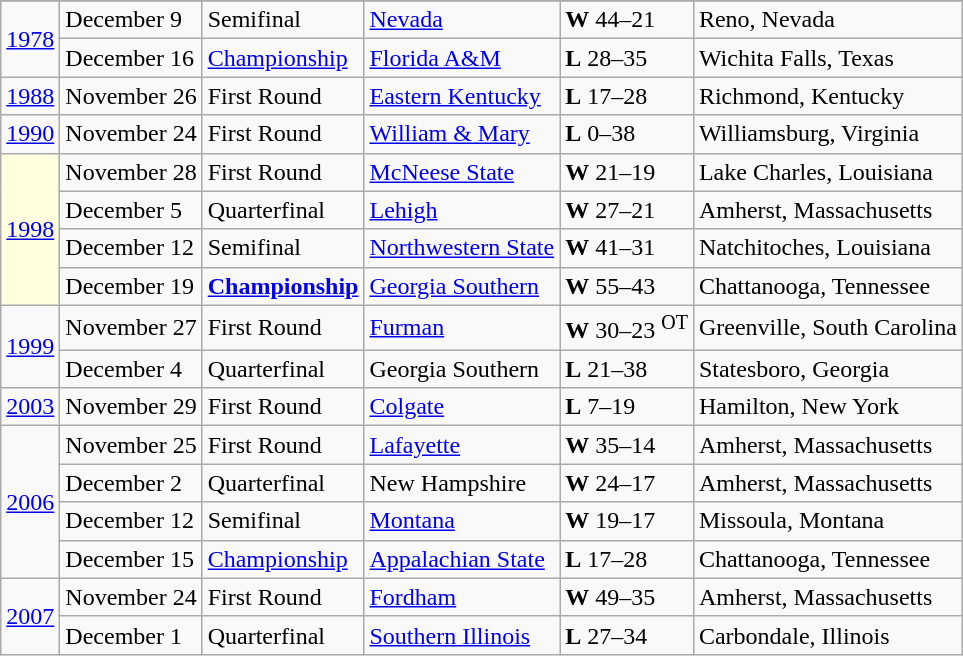<table class="wikitable">
<tr>
</tr>
<tr>
<td rowspan=2><a href='#'>1978</a></td>
<td>December 9</td>
<td>Semifinal</td>
<td><a href='#'>Nevada</a></td>
<td><strong>W</strong> 44–21</td>
<td>Reno, Nevada</td>
</tr>
<tr>
<td>December 16</td>
<td><a href='#'>Championship</a></td>
<td><a href='#'>Florida A&M</a></td>
<td><strong>L</strong> 28–35</td>
<td>Wichita Falls, Texas</td>
</tr>
<tr>
<td><a href='#'>1988</a></td>
<td>November 26</td>
<td>First Round</td>
<td><a href='#'>Eastern Kentucky</a></td>
<td><strong>L</strong> 17–28</td>
<td>Richmond, Kentucky</td>
</tr>
<tr>
<td><a href='#'>1990</a></td>
<td>November 24</td>
<td>First Round</td>
<td><a href='#'>William & Mary</a></td>
<td><strong>L</strong> 0–38</td>
<td>Williamsburg, Virginia</td>
</tr>
<tr>
<td rowspan=4 bgcolor=lightyellow><a href='#'>1998</a></td>
<td>November 28</td>
<td>First Round</td>
<td><a href='#'>McNeese State</a></td>
<td><strong>W</strong> 21–19</td>
<td>Lake Charles, Louisiana</td>
</tr>
<tr>
<td>December 5</td>
<td>Quarterfinal</td>
<td><a href='#'>Lehigh</a></td>
<td><strong>W</strong> 27–21</td>
<td>Amherst, Massachusetts</td>
</tr>
<tr>
<td>December 12</td>
<td>Semifinal</td>
<td><a href='#'>Northwestern State</a></td>
<td><strong>W</strong> 41–31</td>
<td>Natchitoches, Louisiana</td>
</tr>
<tr>
<td>December 19</td>
<td><strong><a href='#'>Championship</a></strong></td>
<td><a href='#'>Georgia Southern</a></td>
<td><strong>W</strong> 55–43</td>
<td>Chattanooga, Tennessee</td>
</tr>
<tr>
<td rowspan=2><a href='#'>1999</a></td>
<td>November 27</td>
<td>First Round</td>
<td><a href='#'>Furman</a></td>
<td><strong>W</strong> 30–23 <sup>OT</sup></td>
<td>Greenville, South Carolina</td>
</tr>
<tr>
<td>December 4</td>
<td>Quarterfinal</td>
<td>Georgia Southern</td>
<td><strong>L</strong> 21–38</td>
<td>Statesboro, Georgia</td>
</tr>
<tr>
<td><a href='#'>2003</a></td>
<td>November 29</td>
<td>First Round</td>
<td><a href='#'>Colgate</a></td>
<td><strong>L</strong> 7–19</td>
<td>Hamilton, New York</td>
</tr>
<tr>
<td rowspan=4><a href='#'>2006</a></td>
<td>November 25</td>
<td>First Round</td>
<td><a href='#'>Lafayette</a></td>
<td><strong>W</strong> 35–14</td>
<td>Amherst, Massachusetts</td>
</tr>
<tr>
<td>December 2</td>
<td>Quarterfinal</td>
<td>New Hampshire</td>
<td><strong>W</strong> 24–17</td>
<td>Amherst, Massachusetts</td>
</tr>
<tr>
<td>December 12</td>
<td>Semifinal</td>
<td><a href='#'>Montana</a></td>
<td><strong>W</strong> 19–17</td>
<td>Missoula, Montana</td>
</tr>
<tr>
<td>December 15</td>
<td><a href='#'>Championship</a></td>
<td><a href='#'>Appalachian State</a></td>
<td><strong>L</strong> 17–28</td>
<td>Chattanooga, Tennessee</td>
</tr>
<tr>
<td rowspan=2><a href='#'>2007</a></td>
<td>November 24</td>
<td>First Round</td>
<td><a href='#'>Fordham</a></td>
<td><strong>W</strong> 49–35</td>
<td>Amherst, Massachusetts</td>
</tr>
<tr>
<td>December 1</td>
<td>Quarterfinal</td>
<td><a href='#'>Southern Illinois</a></td>
<td><strong>L</strong> 27–34</td>
<td>Carbondale, Illinois</td>
</tr>
</table>
